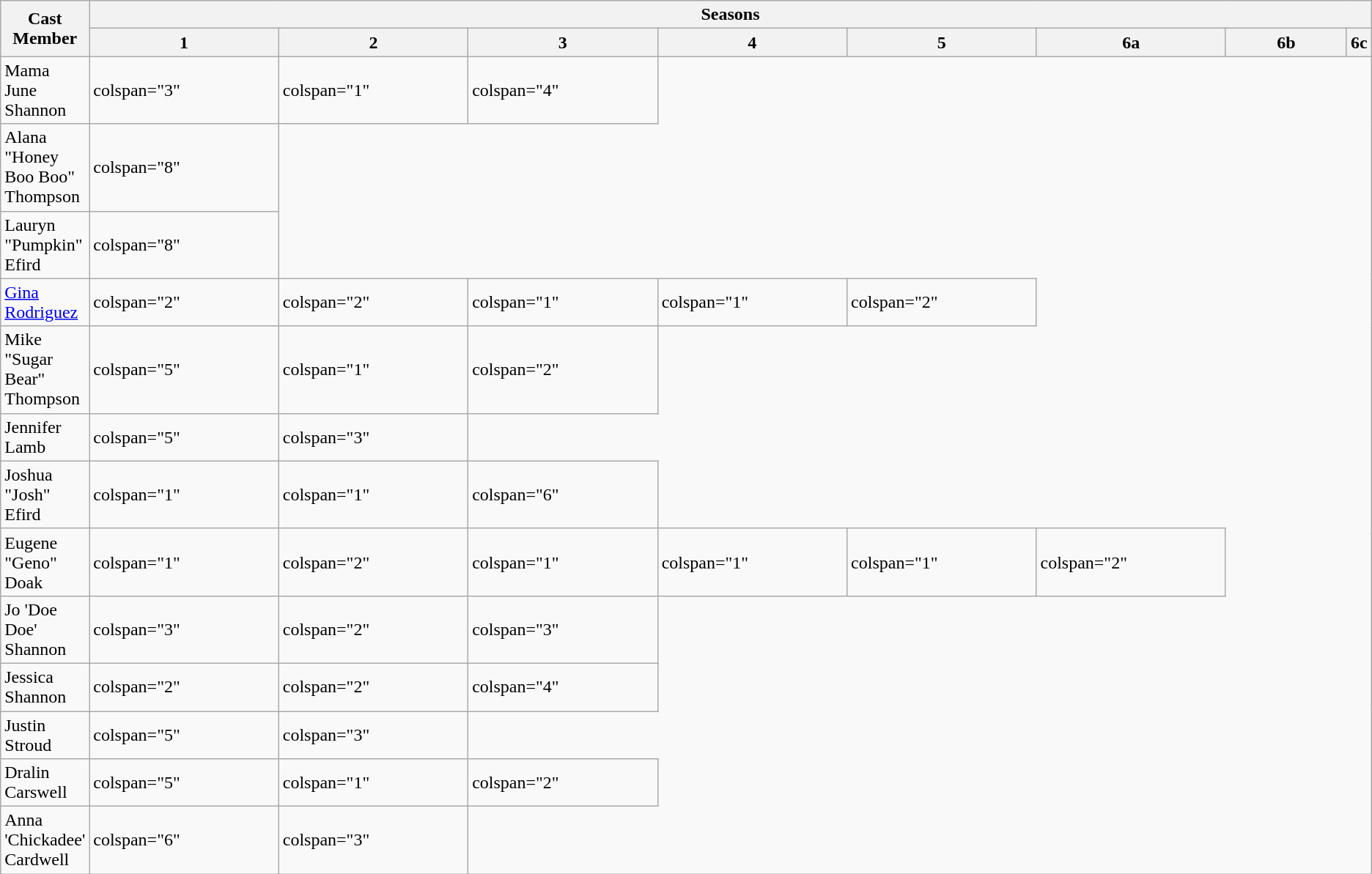<table class="wikitable">
<tr>
<th rowspan="2">Cast Member</th>
<th colspan="8">Seasons</th>
</tr>
<tr>
<th style="width:15%;">1</th>
<th style="width:15%;">2</th>
<th style="width:15%;">3</th>
<th style="width:15%;">4</th>
<th style="width:15%;">5</th>
<th style="width:15%;">6a</th>
<th style="width:15%;">6b</th>
<th style="width:15%;">6c</th>
</tr>
<tr>
<td Mama June>Mama June Shannon</td>
<td>colspan="3" </td>
<td>colspan="1" </td>
<td>colspan="4" </td>
</tr>
<tr>
<td>Alana "Honey Boo Boo" Thompson</td>
<td>colspan="8" </td>
</tr>
<tr>
<td>Lauryn "Pumpkin" Efird</td>
<td>colspan="8" </td>
</tr>
<tr>
<td><a href='#'>Gina Rodriguez</a></td>
<td>colspan="2" </td>
<td>colspan="2" </td>
<td>colspan="1" </td>
<td>colspan="1" </td>
<td>colspan="2" </td>
</tr>
<tr>
<td>Mike "Sugar Bear" Thompson</td>
<td>colspan="5" </td>
<td>colspan="1" </td>
<td>colspan="2" </td>
</tr>
<tr>
<td>Jennifer Lamb</td>
<td>colspan="5" </td>
<td>colspan="3" </td>
</tr>
<tr>
<td>Joshua "Josh" Efird</td>
<td>colspan="1" </td>
<td>colspan="1"</td>
<td>colspan="6" </td>
</tr>
<tr>
<td>Eugene "Geno" Doak</td>
<td>colspan="1" </td>
<td>colspan="2" </td>
<td>colspan="1" </td>
<td>colspan="1" </td>
<td>colspan="1" </td>
<td>colspan="2" </td>
</tr>
<tr>
<td>Jo 'Doe Doe' Shannon</td>
<td>colspan="3" </td>
<td>colspan="2" </td>
<td>colspan="3" </td>
</tr>
<tr>
<td>Jessica Shannon</td>
<td>colspan="2" </td>
<td>colspan="2" </td>
<td>colspan="4" </td>
</tr>
<tr>
<td>Justin Stroud</td>
<td>colspan="5" </td>
<td>colspan="3" </td>
</tr>
<tr>
<td>Dralin Carswell</td>
<td>colspan="5" </td>
<td>colspan="1" </td>
<td>colspan="2" </td>
</tr>
<tr>
<td>Anna 'Chickadee' Cardwell</td>
<td>colspan="6" </td>
<td>colspan="3" </td>
</tr>
</table>
